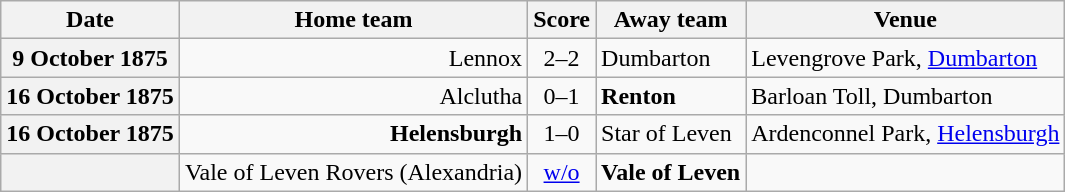<table class="wikitable football-result-list" style="max-width: 80em; text-align: center">
<tr>
<th scope="col">Date</th>
<th scope="col">Home team</th>
<th scope="col">Score</th>
<th scope="col">Away team</th>
<th scope="col">Venue</th>
</tr>
<tr>
<th scope="row">9 October 1875</th>
<td align=right>Lennox</td>
<td>2–2</td>
<td align=left>Dumbarton</td>
<td align=left>Levengrove Park, <a href='#'>Dumbarton</a></td>
</tr>
<tr>
<th scope="row">16 October 1875</th>
<td align=right>Alclutha</td>
<td>0–1</td>
<td align=left><strong>Renton</strong></td>
<td align=left>Barloan Toll, Dumbarton</td>
</tr>
<tr>
<th scope="row">16 October 1875</th>
<td align=right><strong>Helensburgh</strong></td>
<td>1–0</td>
<td align=left>Star of Leven</td>
<td align=left>Ardenconnel Park, <a href='#'>Helensburgh</a></td>
</tr>
<tr>
<th scope="row"></th>
<td align=right>Vale of Leven Rovers (Alexandria)</td>
<td><a href='#'>w/o</a></td>
<td align=left><strong>Vale of Leven</strong></td>
<td></td>
</tr>
</table>
